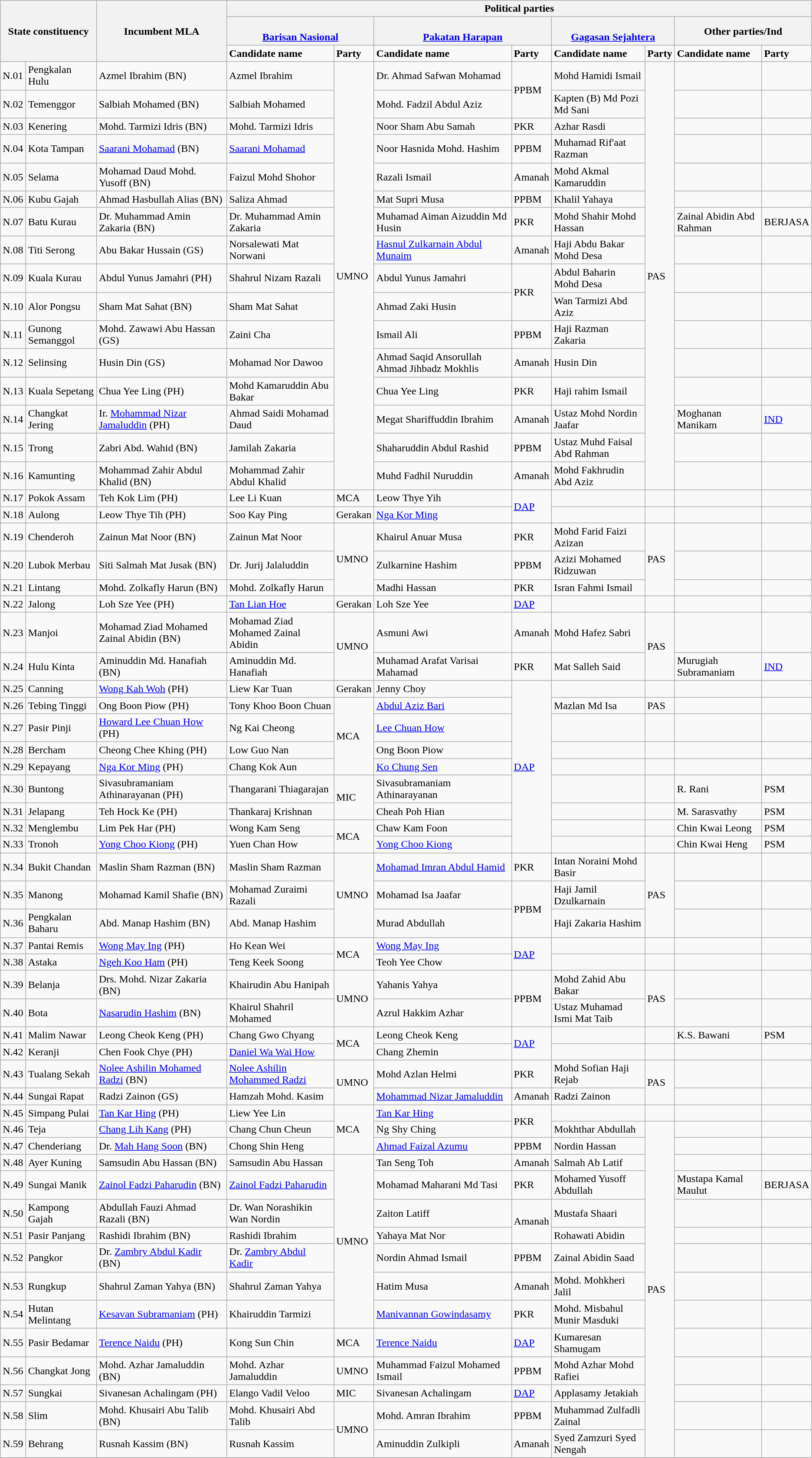<table class="wikitable mw-collapsible mw-collapsed">
<tr>
<th colspan="2" rowspan="3">State constituency</th>
<th rowspan="3">Incumbent MLA</th>
<th colspan="8">Political parties</th>
</tr>
<tr>
<th colspan="2"><br><a href='#'>Barisan Nasional</a></th>
<th colspan="2"><br><a href='#'>Pakatan Harapan</a></th>
<th colspan="2"><br><a href='#'>Gagasan Sejahtera</a></th>
<th colspan="2">Other parties/Ind</th>
</tr>
<tr>
<td><strong>Candidate name</strong></td>
<td><strong>Party</strong></td>
<td><strong>Candidate name</strong></td>
<td><strong>Party</strong></td>
<td><strong>Candidate name</strong></td>
<td><strong>Party</strong></td>
<td><strong>Candidate name</strong></td>
<td><strong>Party</strong></td>
</tr>
<tr>
<td>N.01</td>
<td>Pengkalan Hulu</td>
<td>Azmel Ibrahim (BN)</td>
<td>Azmel Ibrahim</td>
<td rowspan="16">UMNO</td>
<td>Dr. Ahmad Safwan Mohamad</td>
<td rowspan="2">PPBM</td>
<td>Mohd Hamidi Ismail</td>
<td rowspan="16">PAS</td>
<td></td>
<td></td>
</tr>
<tr>
<td>N.02</td>
<td>Temenggor</td>
<td>Salbiah Mohamed (BN)</td>
<td>Salbiah Mohamed</td>
<td>Mohd. Fadzil Abdul Aziz</td>
<td>Kapten (B) Md Pozi Md Sani</td>
<td></td>
<td></td>
</tr>
<tr>
<td>N.03</td>
<td>Kenering</td>
<td>Mohd. Tarmizi Idris (BN)</td>
<td>Mohd. Tarmizi Idris</td>
<td>Noor Sham Abu Samah</td>
<td>PKR</td>
<td>Azhar Rasdi</td>
<td></td>
<td></td>
</tr>
<tr>
<td>N.04</td>
<td>Kota Tampan</td>
<td><a href='#'>Saarani Mohamad</a> (BN)</td>
<td><a href='#'>Saarani Mohamad</a></td>
<td>Noor Hasnida Mohd. Hashim</td>
<td>PPBM</td>
<td>Muhamad Rif'aat Razman</td>
<td></td>
<td></td>
</tr>
<tr>
<td>N.05</td>
<td>Selama</td>
<td>Mohamad Daud Mohd. Yusoff (BN)</td>
<td>Faizul Mohd Shohor</td>
<td>Razali Ismail</td>
<td>Amanah</td>
<td>Mohd Akmal Kamaruddin</td>
<td></td>
<td></td>
</tr>
<tr>
<td>N.06</td>
<td>Kubu Gajah</td>
<td>Ahmad Hasbullah Alias (BN)</td>
<td>Saliza Ahmad</td>
<td>Mat Supri Musa</td>
<td>PPBM</td>
<td>Khalil Yahaya</td>
<td></td>
<td></td>
</tr>
<tr>
<td>N.07</td>
<td>Batu Kurau</td>
<td>Dr. Muhammad Amin Zakaria (BN)</td>
<td>Dr. Muhammad Amin Zakaria</td>
<td>Muhamad Aiman Aizuddin Md Husin</td>
<td>PKR</td>
<td>Mohd Shahir Mohd Hassan</td>
<td>Zainal Abidin Abd Rahman</td>
<td>BERJASA</td>
</tr>
<tr>
<td>N.08</td>
<td>Titi Serong</td>
<td>Abu Bakar Hussain (GS)</td>
<td>Norsalewati Mat Norwani</td>
<td><a href='#'>Hasnul Zulkarnain Abdul Munaim</a></td>
<td>Amanah</td>
<td>Haji Abdu Bakar Mohd Desa</td>
<td></td>
<td></td>
</tr>
<tr>
<td>N.09</td>
<td>Kuala Kurau</td>
<td>Abdul Yunus Jamahri (PH)</td>
<td>Shahrul Nizam Razali</td>
<td>Abdul Yunus Jamahri</td>
<td rowspan="2">PKR</td>
<td>Abdul Baharin Mohd Desa</td>
<td></td>
<td></td>
</tr>
<tr>
<td>N.10</td>
<td>Alor Pongsu</td>
<td>Sham Mat Sahat (BN)</td>
<td>Sham Mat Sahat</td>
<td>Ahmad Zaki Husin</td>
<td>Wan Tarmizi Abd Aziz</td>
<td></td>
<td></td>
</tr>
<tr>
<td>N.11</td>
<td>Gunong Semanggol</td>
<td>Mohd. Zawawi Abu Hassan (GS)</td>
<td>Zaini Cha</td>
<td>Ismail Ali</td>
<td>PPBM</td>
<td>Haji Razman Zakaria</td>
<td></td>
<td></td>
</tr>
<tr>
<td>N.12</td>
<td>Selinsing</td>
<td>Husin Din (GS)</td>
<td>Mohamad Nor Dawoo</td>
<td>Ahmad Saqid Ansorullah Ahmad Jihbadz Mokhlis</td>
<td>Amanah</td>
<td>Husin Din</td>
<td></td>
<td></td>
</tr>
<tr>
<td>N.13</td>
<td>Kuala Sepetang</td>
<td>Chua Yee Ling (PH)</td>
<td>Mohd Kamaruddin Abu Bakar</td>
<td>Chua Yee Ling</td>
<td>PKR</td>
<td>Haji rahim Ismail</td>
<td></td>
<td></td>
</tr>
<tr>
<td>N.14</td>
<td>Changkat Jering</td>
<td>Ir. <a href='#'>Mohammad Nizar Jamaluddin</a> (PH)</td>
<td>Ahmad Saidi Mohamad Daud</td>
<td>Megat Shariffuddin Ibrahim</td>
<td>Amanah</td>
<td>Ustaz Mohd Nordin Jaafar</td>
<td>Moghanan Manikam</td>
<td><a href='#'>IND</a></td>
</tr>
<tr>
<td>N.15</td>
<td>Trong</td>
<td>Zabri Abd. Wahid (BN)</td>
<td>Jamilah Zakaria</td>
<td>Shaharuddin Abdul Rashid</td>
<td>PPBM</td>
<td>Ustaz Muhd Faisal Abd Rahman</td>
<td></td>
<td></td>
</tr>
<tr>
<td>N.16</td>
<td>Kamunting</td>
<td>Mohammad Zahir Abdul Khalid (BN)</td>
<td>Mohammad Zahir Abdul Khalid</td>
<td>Muhd Fadhil Nuruddin</td>
<td>Amanah</td>
<td>Mohd Fakhrudin Abd Aziz</td>
<td></td>
<td></td>
</tr>
<tr>
<td>N.17</td>
<td>Pokok Assam</td>
<td>Teh Kok Lim (PH)</td>
<td>Lee Li Kuan</td>
<td>MCA</td>
<td>Leow Thye Yih</td>
<td rowspan="2"><a href='#'>DAP</a></td>
<td></td>
<td></td>
<td></td>
<td></td>
</tr>
<tr>
<td>N.18</td>
<td>Aulong</td>
<td>Leow Thye Tih (PH)</td>
<td>Soo Kay Ping</td>
<td>Gerakan</td>
<td><a href='#'>Nga Kor Ming</a></td>
<td></td>
<td></td>
<td></td>
<td></td>
</tr>
<tr>
<td>N.19</td>
<td>Chenderoh</td>
<td>Zainun Mat Noor (BN)</td>
<td>Zainun Mat Noor</td>
<td rowspan="3">UMNO</td>
<td>Khairul Anuar Musa</td>
<td>PKR</td>
<td>Mohd Farid Faizi Azizan</td>
<td rowspan="3">PAS</td>
<td></td>
<td></td>
</tr>
<tr>
<td>N.20</td>
<td>Lubok Merbau</td>
<td>Siti Salmah Mat Jusak (BN)</td>
<td>Dr. Jurij Jalaluddin</td>
<td>Zulkarnine Hashim</td>
<td>PPBM</td>
<td>Azizi Mohamed Ridzuwan</td>
<td></td>
<td></td>
</tr>
<tr>
<td>N.21</td>
<td>Lintang</td>
<td>Mohd. Zolkafly Harun (BN)</td>
<td>Mohd. Zolkafly Harun</td>
<td>Madhi Hassan</td>
<td>PKR</td>
<td>Isran Fahmi Ismail</td>
<td></td>
<td></td>
</tr>
<tr>
<td>N.22</td>
<td>Jalong</td>
<td>Loh Sze Yee (PH)</td>
<td><a href='#'>Tan Lian Hoe</a></td>
<td>Gerakan</td>
<td>Loh Sze Yee</td>
<td><a href='#'>DAP</a></td>
<td></td>
<td></td>
<td></td>
<td></td>
</tr>
<tr>
<td>N.23</td>
<td>Manjoi</td>
<td>Mohamad Ziad Mohamed Zainal Abidin (BN)</td>
<td>Mohamad Ziad Mohamed Zainal Abidin</td>
<td rowspan="2">UMNO</td>
<td>Asmuni Awi</td>
<td>Amanah</td>
<td>Mohd Hafez Sabri</td>
<td rowspan="2">PAS</td>
<td></td>
<td></td>
</tr>
<tr>
<td>N.24</td>
<td>Hulu Kinta</td>
<td>Aminuddin Md. Hanafiah (BN)</td>
<td>Aminuddin Md. Hanafiah</td>
<td>Muhamad Arafat Varisai Mahamad</td>
<td>PKR</td>
<td>Mat Salleh Said</td>
<td>Murugiah Subramaniam</td>
<td><a href='#'>IND</a></td>
</tr>
<tr>
<td>N.25</td>
<td>Canning</td>
<td><a href='#'>Wong Kah Woh</a> (PH)</td>
<td>Liew Kar Tuan</td>
<td>Gerakan</td>
<td>Jenny Choy</td>
<td rowspan="9"><a href='#'>DAP</a></td>
<td></td>
<td></td>
<td></td>
<td></td>
</tr>
<tr>
<td>N.26</td>
<td>Tebing Tinggi</td>
<td>Ong Boon Piow (PH)</td>
<td>Tony Khoo Boon Chuan</td>
<td rowspan="4">MCA</td>
<td><a href='#'>Abdul Aziz Bari</a></td>
<td>Mazlan Md Isa</td>
<td>PAS</td>
<td></td>
<td></td>
</tr>
<tr>
<td>N.27</td>
<td>Pasir Pinji</td>
<td><a href='#'>Howard Lee Chuan How</a> (PH)</td>
<td>Ng Kai Cheong</td>
<td><a href='#'>Lee Chuan How</a></td>
<td></td>
<td></td>
<td></td>
<td></td>
</tr>
<tr>
<td>N.28</td>
<td>Bercham</td>
<td>Cheong Chee Khing (PH)</td>
<td>Low Guo Nan</td>
<td>Ong Boon Piow</td>
<td></td>
<td></td>
<td></td>
<td></td>
</tr>
<tr>
<td>N.29</td>
<td>Kepayang</td>
<td><a href='#'>Nga Kor Ming</a> (PH)</td>
<td>Chang Kok Aun</td>
<td><a href='#'>Ko Chung Sen</a></td>
<td></td>
<td></td>
<td></td>
<td></td>
</tr>
<tr>
<td>N.30</td>
<td>Buntong</td>
<td>Sivasubramaniam Athinarayanan (PH)</td>
<td>Thangarani Thiagarajan</td>
<td rowspan="2">MIC</td>
<td>Sivasubramaniam Athinarayanan</td>
<td></td>
<td></td>
<td>R. Rani</td>
<td>PSM</td>
</tr>
<tr>
<td>N.31</td>
<td>Jelapang</td>
<td>Teh Hock Ke (PH)</td>
<td>Thankaraj Krishnan</td>
<td>Cheah Poh Hian</td>
<td></td>
<td></td>
<td>M. Sarasvathy</td>
<td>PSM</td>
</tr>
<tr>
<td>N.32</td>
<td>Menglembu</td>
<td>Lim Pek Har (PH)</td>
<td>Wong Kam Seng</td>
<td rowspan="2">MCA</td>
<td>Chaw Kam Foon</td>
<td></td>
<td></td>
<td>Chin Kwai Leong</td>
<td>PSM</td>
</tr>
<tr>
<td>N.33</td>
<td>Tronoh</td>
<td><a href='#'>Yong Choo Kiong</a> (PH)</td>
<td>Yuen Chan How</td>
<td><a href='#'>Yong Choo Kiong</a></td>
<td></td>
<td></td>
<td>Chin Kwai Heng</td>
<td>PSM</td>
</tr>
<tr>
<td>N.34</td>
<td>Bukit Chandan</td>
<td>Maslin Sham Razman (BN)</td>
<td>Maslin Sham Razman</td>
<td rowspan="3">UMNO</td>
<td><a href='#'>Mohamad Imran Abdul Hamid</a></td>
<td>PKR</td>
<td>Intan Noraini Mohd Basir</td>
<td rowspan="3">PAS</td>
<td></td>
<td></td>
</tr>
<tr>
<td>N.35</td>
<td>Manong</td>
<td>Mohamad Kamil Shafie (BN)</td>
<td>Mohamad Zuraimi Razali</td>
<td>Mohamad Isa Jaafar</td>
<td rowspan="2">PPBM</td>
<td>Haji Jamil Dzulkarnain</td>
<td></td>
<td></td>
</tr>
<tr>
<td>N.36</td>
<td>Pengkalan Baharu</td>
<td>Abd. Manap Hashim (BN)</td>
<td>Abd. Manap Hashim</td>
<td>Murad Abdullah</td>
<td>Haji Zakaria Hashim</td>
<td></td>
<td></td>
</tr>
<tr>
<td>N.37</td>
<td>Pantai Remis</td>
<td><a href='#'>Wong May Ing</a> (PH)</td>
<td>Ho Kean Wei</td>
<td rowspan="2">MCA</td>
<td><a href='#'>Wong May Ing</a></td>
<td rowspan="2"><a href='#'>DAP</a></td>
<td></td>
<td></td>
<td></td>
<td></td>
</tr>
<tr>
<td>N.38</td>
<td>Astaka</td>
<td><a href='#'>Ngeh Koo Ham</a> (PH)</td>
<td>Teng Keek Soong</td>
<td>Teoh Yee Chow</td>
<td></td>
<td></td>
<td></td>
<td></td>
</tr>
<tr>
<td>N.39</td>
<td>Belanja</td>
<td>Drs. Mohd. Nizar Zakaria (BN)</td>
<td>Khairudin Abu Hanipah</td>
<td rowspan="2">UMNO</td>
<td>Yahanis Yahya</td>
<td rowspan="2">PPBM</td>
<td>Mohd Zahid Abu Bakar</td>
<td rowspan="2">PAS</td>
<td></td>
<td></td>
</tr>
<tr>
<td>N.40</td>
<td>Bota</td>
<td><a href='#'>Nasarudin Hashim</a> (BN)</td>
<td>Khairul Shahril Mohamed</td>
<td>Azrul Hakkim Azhar</td>
<td>Ustaz Muhamad Ismi Mat Taib</td>
<td></td>
<td></td>
</tr>
<tr>
<td>N.41</td>
<td>Malim Nawar</td>
<td>Leong Cheok Keng (PH)</td>
<td>Chang Gwo Chyang</td>
<td rowspan="2">MCA</td>
<td>Leong Cheok Keng</td>
<td rowspan="2"><a href='#'>DAP</a></td>
<td></td>
<td></td>
<td>K.S. Bawani</td>
<td>PSM</td>
</tr>
<tr>
<td>N.42</td>
<td>Keranji</td>
<td>Chen Fook Chye (PH)</td>
<td><a href='#'>Daniel Wa Wai How</a></td>
<td>Chang Zhemin</td>
<td></td>
<td></td>
<td></td>
<td></td>
</tr>
<tr>
<td>N.43</td>
<td>Tualang Sekah</td>
<td><a href='#'>Nolee Ashilin Mohamed Radzi</a> (BN)</td>
<td><a href='#'>Nolee Ashilin Mohammed Radzi</a></td>
<td rowspan="2">UMNO</td>
<td>Mohd Azlan Helmi</td>
<td>PKR</td>
<td>Mohd Sofian Haji Rejab</td>
<td rowspan="2">PAS</td>
<td></td>
<td></td>
</tr>
<tr>
<td>N.44</td>
<td>Sungai Rapat</td>
<td>Radzi Zainon (GS)</td>
<td>Hamzah Mohd. Kasim</td>
<td><a href='#'>Mohammad Nizar Jamaluddin</a></td>
<td>Amanah</td>
<td>Radzi Zainon</td>
<td></td>
<td></td>
</tr>
<tr>
<td>N.45</td>
<td>Simpang Pulai</td>
<td><a href='#'>Tan Kar Hing</a> (PH)</td>
<td>Liew Yee Lin</td>
<td rowspan="3">MCA</td>
<td><a href='#'>Tan Kar Hing</a></td>
<td rowspan="2">PKR</td>
<td></td>
<td></td>
<td></td>
<td></td>
</tr>
<tr>
<td>N.46</td>
<td>Teja</td>
<td><a href='#'>Chang Lih Kang</a> (PH)</td>
<td>Chang Chun Cheun</td>
<td>Ng Shy Ching</td>
<td>Mokhthar Abdullah</td>
<td rowspan="14">PAS</td>
<td></td>
<td></td>
</tr>
<tr>
<td>N.47</td>
<td>Chenderiang</td>
<td>Dr. <a href='#'>Mah Hang Soon</a> (BN)</td>
<td>Chong Shin Heng</td>
<td><a href='#'>Ahmad Faizal Azumu</a></td>
<td>PPBM</td>
<td>Nordin Hassan</td>
<td></td>
<td></td>
</tr>
<tr>
<td>N.48</td>
<td>Ayer Kuning</td>
<td>Samsudin Abu Hassan (BN)</td>
<td>Samsudin Abu Hassan</td>
<td rowspan="7">UMNO</td>
<td>Tan Seng Toh</td>
<td>Amanah</td>
<td>Salmah Ab Latif</td>
<td></td>
<td></td>
</tr>
<tr>
<td>N.49</td>
<td>Sungai Manik</td>
<td><a href='#'>Zainol Fadzi Paharudin</a> (BN)</td>
<td><a href='#'>Zainol Fadzi Paharudin</a></td>
<td>Mohamad Maharani Md Tasi</td>
<td>PKR</td>
<td>Mohamed Yusoff Abdullah</td>
<td>Mustapa Kamal Maulut</td>
<td>BERJASA</td>
</tr>
<tr>
<td>N.50</td>
<td>Kampong Gajah</td>
<td>Abdullah Fauzi Ahmad Razali (BN)</td>
<td>Dr. Wan Norashikin Wan Nordin</td>
<td>Zaiton Latiff</td>
<td rowspan="2">Amanah</td>
<td>Mustafa Shaari</td>
<td></td>
<td></td>
</tr>
<tr>
<td>N.51</td>
<td>Pasir Panjang</td>
<td>Rashidi Ibrahim (BN)</td>
<td>Rashidi Ibrahim</td>
<td>Yahaya Mat Nor</td>
<td>Rohawati Abidin</td>
<td></td>
<td></td>
</tr>
<tr>
<td>N.52</td>
<td>Pangkor</td>
<td>Dr. <a href='#'>Zambry Abdul Kadir</a> (BN)</td>
<td>Dr. <a href='#'>Zambry Abdul Kadir</a></td>
<td>Nordin Ahmad Ismail</td>
<td>PPBM</td>
<td>Zainal Abidin Saad</td>
<td></td>
<td></td>
</tr>
<tr>
<td>N.53</td>
<td>Rungkup</td>
<td>Shahrul Zaman Yahya (BN)</td>
<td>Shahrul Zaman Yahya</td>
<td>Hatim Musa</td>
<td>Amanah</td>
<td>Mohd. Mohkheri Jalil</td>
<td></td>
<td></td>
</tr>
<tr>
<td>N.54</td>
<td>Hutan Melintang</td>
<td><a href='#'>Kesavan Subramaniam</a> (PH)</td>
<td>Khairuddin Tarmizi</td>
<td><a href='#'>Manivannan Gowindasamy</a></td>
<td>PKR</td>
<td>Mohd. Misbahul Munir Masduki</td>
<td></td>
<td></td>
</tr>
<tr>
<td>N.55</td>
<td>Pasir Bedamar</td>
<td><a href='#'>Terence Naidu</a> (PH)</td>
<td>Kong Sun Chin</td>
<td>MCA</td>
<td><a href='#'>Terence Naidu</a></td>
<td><a href='#'>DAP</a></td>
<td>Kumaresan Shamugam</td>
<td></td>
<td></td>
</tr>
<tr>
<td>N.56</td>
<td>Changkat Jong</td>
<td>Mohd. Azhar Jamaluddin (BN)</td>
<td>Mohd. Azhar Jamaluddin</td>
<td>UMNO</td>
<td>Muhammad Faizul Mohamed Ismail</td>
<td>PPBM</td>
<td>Mohd Azhar Mohd Rafiei</td>
<td></td>
<td></td>
</tr>
<tr>
<td>N.57</td>
<td>Sungkai</td>
<td>Sivanesan Achalingam (PH)</td>
<td>Elango Vadil Veloo</td>
<td>MIC</td>
<td>Sivanesan Achalingam</td>
<td><a href='#'>DAP</a></td>
<td>Applasamy Jetakiah</td>
<td></td>
<td></td>
</tr>
<tr>
<td>N.58</td>
<td>Slim</td>
<td>Mohd. Khusairi Abu Talib (BN)</td>
<td>Mohd. Khusairi Abd Talib</td>
<td rowspan="2">UMNO</td>
<td>Mohd. Amran Ibrahim</td>
<td>PPBM</td>
<td>Muhammad Zulfadli Zainal</td>
<td></td>
<td></td>
</tr>
<tr>
<td>N.59</td>
<td>Behrang</td>
<td>Rusnah Kassim (BN)</td>
<td>Rusnah Kassim</td>
<td>Aminuddin Zulkipli</td>
<td>Amanah</td>
<td>Syed Zamzuri Syed Nengah</td>
<td></td>
<td></td>
</tr>
</table>
